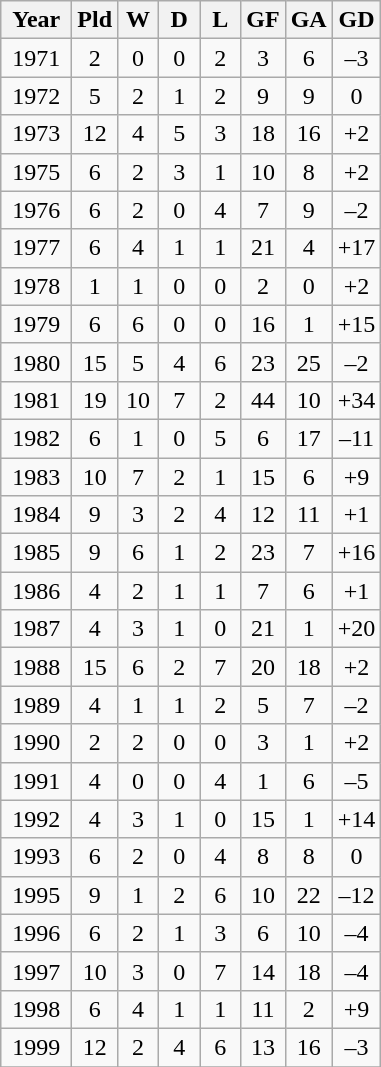<table class="wikitable sortable" style="float:left; text-align:center;">
<tr>
<th width=40>Year</th>
<th width=20>Pld</th>
<th width=20>W</th>
<th width=20>D</th>
<th width=20>L</th>
<th width=20>GF</th>
<th width=20>GA</th>
<th width=20>GD</th>
</tr>
<tr>
<td>1971</td>
<td>2</td>
<td>0</td>
<td>0</td>
<td>2</td>
<td>3</td>
<td>6</td>
<td>–3</td>
</tr>
<tr>
<td>1972</td>
<td>5</td>
<td>2</td>
<td>1</td>
<td>2</td>
<td>9</td>
<td>9</td>
<td>0</td>
</tr>
<tr>
<td>1973</td>
<td>12</td>
<td>4</td>
<td>5</td>
<td>3</td>
<td>18</td>
<td>16</td>
<td>+2</td>
</tr>
<tr>
<td>1975</td>
<td>6</td>
<td>2</td>
<td>3</td>
<td>1</td>
<td>10</td>
<td>8</td>
<td>+2</td>
</tr>
<tr>
<td>1976</td>
<td>6</td>
<td>2</td>
<td>0</td>
<td>4</td>
<td>7</td>
<td>9</td>
<td>–2</td>
</tr>
<tr>
<td>1977</td>
<td>6</td>
<td>4</td>
<td>1</td>
<td>1</td>
<td>21</td>
<td>4</td>
<td>+17</td>
</tr>
<tr>
<td>1978</td>
<td>1</td>
<td>1</td>
<td>0</td>
<td>0</td>
<td>2</td>
<td>0</td>
<td>+2</td>
</tr>
<tr>
<td>1979</td>
<td>6</td>
<td>6</td>
<td>0</td>
<td>0</td>
<td>16</td>
<td>1</td>
<td>+15</td>
</tr>
<tr>
<td>1980</td>
<td>15</td>
<td>5</td>
<td>4</td>
<td>6</td>
<td>23</td>
<td>25</td>
<td>–2</td>
</tr>
<tr>
<td>1981</td>
<td>19</td>
<td>10</td>
<td>7</td>
<td>2</td>
<td>44</td>
<td>10</td>
<td>+34</td>
</tr>
<tr>
<td>1982</td>
<td>6</td>
<td>1</td>
<td>0</td>
<td>5</td>
<td>6</td>
<td>17</td>
<td>–11</td>
</tr>
<tr>
<td>1983</td>
<td>10</td>
<td>7</td>
<td>2</td>
<td>1</td>
<td>15</td>
<td>6</td>
<td>+9</td>
</tr>
<tr>
<td>1984</td>
<td>9</td>
<td>3</td>
<td>2</td>
<td>4</td>
<td>12</td>
<td>11</td>
<td>+1</td>
</tr>
<tr>
<td>1985</td>
<td>9</td>
<td>6</td>
<td>1</td>
<td>2</td>
<td>23</td>
<td>7</td>
<td>+16</td>
</tr>
<tr>
<td>1986</td>
<td>4</td>
<td>2</td>
<td>1</td>
<td>1</td>
<td>7</td>
<td>6</td>
<td>+1</td>
</tr>
<tr>
<td>1987</td>
<td>4</td>
<td>3</td>
<td>1</td>
<td>0</td>
<td>21</td>
<td>1</td>
<td>+20</td>
</tr>
<tr>
<td>1988</td>
<td>15</td>
<td>6</td>
<td>2</td>
<td>7</td>
<td>20</td>
<td>18</td>
<td>+2</td>
</tr>
<tr>
<td>1989</td>
<td>4</td>
<td>1</td>
<td>1</td>
<td>2</td>
<td>5</td>
<td>7</td>
<td>–2</td>
</tr>
<tr>
<td>1990</td>
<td>2</td>
<td>2</td>
<td>0</td>
<td>0</td>
<td>3</td>
<td>1</td>
<td>+2</td>
</tr>
<tr>
<td>1991</td>
<td>4</td>
<td>0</td>
<td>0</td>
<td>4</td>
<td>1</td>
<td>6</td>
<td>–5</td>
</tr>
<tr>
<td>1992</td>
<td>4</td>
<td>3</td>
<td>1</td>
<td>0</td>
<td>15</td>
<td>1</td>
<td>+14</td>
</tr>
<tr>
<td>1993</td>
<td>6</td>
<td>2</td>
<td>0</td>
<td>4</td>
<td>8</td>
<td>8</td>
<td>0</td>
</tr>
<tr>
<td>1995</td>
<td>9</td>
<td>1</td>
<td>2</td>
<td>6</td>
<td>10</td>
<td>22</td>
<td>–12</td>
</tr>
<tr>
<td>1996</td>
<td>6</td>
<td>2</td>
<td>1</td>
<td>3</td>
<td>6</td>
<td>10</td>
<td>–4</td>
</tr>
<tr>
<td>1997</td>
<td>10</td>
<td>3</td>
<td>0</td>
<td>7</td>
<td>14</td>
<td>18</td>
<td>–4</td>
</tr>
<tr>
<td>1998</td>
<td>6</td>
<td>4</td>
<td>1</td>
<td>1</td>
<td>11</td>
<td>2</td>
<td>+9</td>
</tr>
<tr>
<td>1999</td>
<td>12</td>
<td>2</td>
<td>4</td>
<td>6</td>
<td>13</td>
<td>16</td>
<td>–3</td>
</tr>
<tr>
</tr>
</table>
